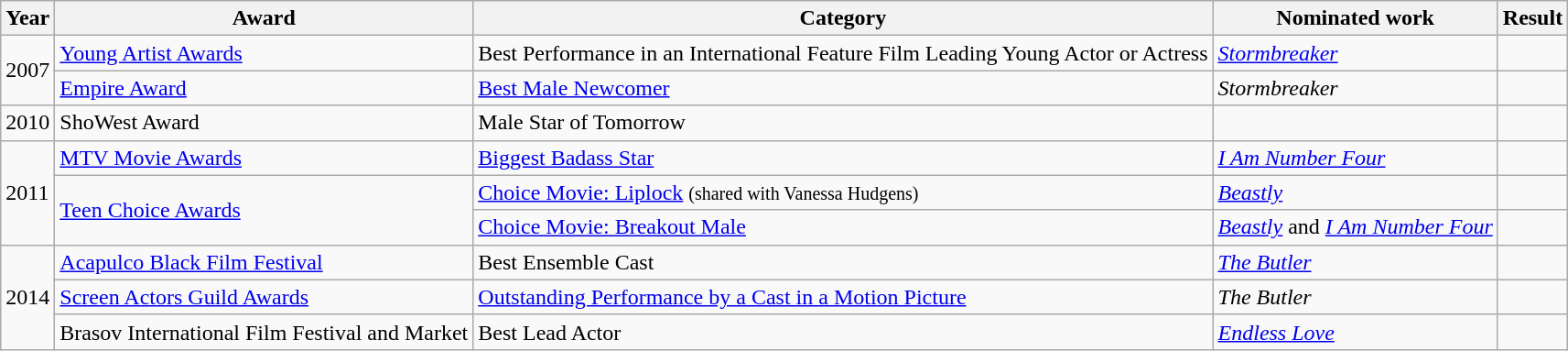<table class="wikitable sortable">
<tr>
<th>Year</th>
<th>Award</th>
<th>Category</th>
<th>Nominated work</th>
<th>Result</th>
</tr>
<tr>
<td rowspan="2">2007</td>
<td><a href='#'>Young Artist Awards</a></td>
<td>Best Performance in an International Feature Film Leading Young Actor or Actress</td>
<td><em><a href='#'>Stormbreaker</a></em></td>
<td></td>
</tr>
<tr>
<td><a href='#'>Empire Award</a></td>
<td><a href='#'>Best Male Newcomer</a></td>
<td><em>Stormbreaker</em></td>
<td></td>
</tr>
<tr>
<td>2010</td>
<td>ShoWest Award</td>
<td>Male Star of Tomorrow</td>
<td></td>
<td></td>
</tr>
<tr>
<td rowspan="3">2011</td>
<td><a href='#'>MTV Movie Awards</a></td>
<td><a href='#'>Biggest Badass Star</a></td>
<td><em><a href='#'>I Am Number Four</a></em></td>
<td></td>
</tr>
<tr>
<td rowspan="2"><a href='#'>Teen Choice Awards</a></td>
<td><a href='#'>Choice Movie: Liplock</a> <small>(shared with Vanessa Hudgens)</small></td>
<td><em><a href='#'>Beastly</a></em></td>
<td></td>
</tr>
<tr>
<td><a href='#'>Choice Movie: Breakout Male</a></td>
<td><em><a href='#'>Beastly</a></em> and <em><a href='#'>I Am Number Four</a></em></td>
<td></td>
</tr>
<tr>
<td rowspan="3">2014</td>
<td><a href='#'>Acapulco Black Film Festival</a></td>
<td>Best Ensemble Cast</td>
<td data-sort-value="Butler, The"><em><a href='#'>The Butler</a></em></td>
<td></td>
</tr>
<tr>
<td><a href='#'>Screen Actors Guild Awards</a></td>
<td><a href='#'>Outstanding Performance by a Cast in a Motion Picture</a></td>
<td data-sort-value="Butler, The"><em>The Butler</em></td>
<td></td>
</tr>
<tr>
<td>Brasov International Film Festival and Market</td>
<td>Best Lead Actor</td>
<td><em><a href='#'>Endless Love</a></em></td>
<td></td>
</tr>
</table>
